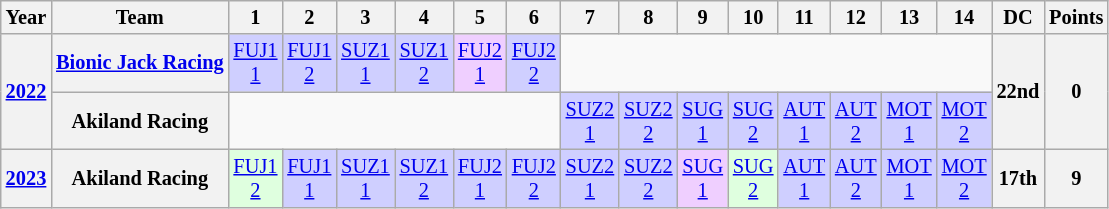<table class="wikitable" style="text-align:center; font-size:85%">
<tr>
<th>Year</th>
<th>Team</th>
<th>1</th>
<th>2</th>
<th>3</th>
<th>4</th>
<th>5</th>
<th>6</th>
<th>7</th>
<th>8</th>
<th>9</th>
<th>10</th>
<th>11</th>
<th>12</th>
<th>13</th>
<th>14</th>
<th>DC</th>
<th>Points</th>
</tr>
<tr>
<th rowspan="2"><a href='#'>2022</a></th>
<th><a href='#'>Bionic Jack Racing</a></th>
<td style="background:#CFCFFF;"><a href='#'>FUJ1<br>1</a><br></td>
<td style="background:#CFCFFF;"><a href='#'>FUJ1<br>2</a><br></td>
<td style="background:#CFCFFF;"><a href='#'>SUZ1<br>1</a><br></td>
<td style="background:#CFCFFF;"><a href='#'>SUZ1<br>2</a><br></td>
<td style="background:#EFCFFF;"><a href='#'>FUJ2<br>1</a><br></td>
<td style="background:#CFCFFF;"><a href='#'>FUJ2<br>2</a><br></td>
<td colspan="8"></td>
<th rowspan="2">22nd</th>
<th rowspan="2">0</th>
</tr>
<tr>
<th>Akiland Racing</th>
<td colspan="6"></td>
<td style="background:#CFCFFF;"><a href='#'>SUZ2<br>1</a><br></td>
<td style="background:#CFCFFF;"><a href='#'>SUZ2<br>2</a><br></td>
<td style="background:#CFCFFF;"><a href='#'>SUG<br>1</a><br></td>
<td style="background:#CFCFFF;"><a href='#'>SUG<br>2</a><br></td>
<td style="background:#CFCFFF;"><a href='#'>AUT<br>1</a><br></td>
<td style="background:#CFCFFF;"><a href='#'>AUT<br>2</a><br></td>
<td style="background:#CFCFFF;"><a href='#'>MOT<br>1</a><br></td>
<td style="background:#CFCFFF;"><a href='#'>MOT<br>2</a><br></td>
</tr>
<tr>
<th><a href='#'>2023</a></th>
<th>Akiland Racing</th>
<td style="background:#DFFFDF;"><a href='#'>FUJ1<br>2</a><br></td>
<td style="background:#CFCFFF;"><a href='#'>FUJ1<br>1</a><br></td>
<td style="background:#CFCFFF;"><a href='#'>SUZ1<br>1</a><br></td>
<td style="background:#CFCFFF;"><a href='#'>SUZ1<br>2</a><br></td>
<td style="background:#CFCFFF;"><a href='#'>FUJ2<br>1</a><br></td>
<td style="background:#CFCFFF;"><a href='#'>FUJ2<br>2</a><br></td>
<td style="background:#CFCFFF;"><a href='#'>SUZ2<br>1</a><br></td>
<td style="background:#CFCFFF;"><a href='#'>SUZ2<br>2</a><br></td>
<td style="background:#EFCFFF;"><a href='#'>SUG<br>1</a><br></td>
<td style="background:#DFFFDF;"><a href='#'>SUG<br>2</a><br></td>
<td style="background:#CFCFFF;"><a href='#'>AUT<br>1</a><br></td>
<td style="background:#CFCFFF;"><a href='#'>AUT<br>2</a><br></td>
<td style="background:#CFCFFF;"><a href='#'>MOT<br>1</a><br></td>
<td style="background:#CFCFFF;"><a href='#'>MOT<br>2</a><br></td>
<th>17th</th>
<th>9</th>
</tr>
</table>
